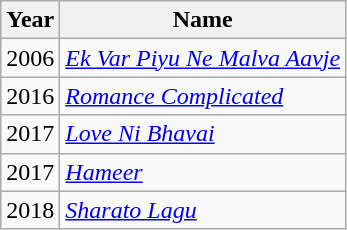<table class="wikitable sortable">
<tr>
<th>Year</th>
<th>Name</th>
</tr>
<tr>
<td>2006</td>
<td><em><a href='#'>Ek Var Piyu Ne Malva Aavje</a></em></td>
</tr>
<tr>
<td>2016</td>
<td><em><a href='#'>Romance Complicated</a></em></td>
</tr>
<tr>
<td>2017</td>
<td><em><a href='#'>Love Ni Bhavai</a></em></td>
</tr>
<tr>
<td>2017</td>
<td><a href='#'><em>Hameer</em></a></td>
</tr>
<tr>
<td>2018</td>
<td><em><a href='#'>Sharato Lagu</a></em></td>
</tr>
</table>
